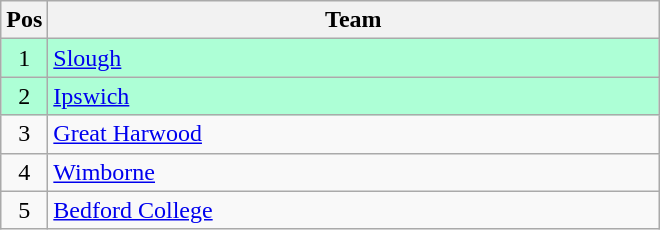<table class="wikitable" style="font-size: 100%">
<tr>
<th width=20>Pos</th>
<th width=400>Team</th>
</tr>
<tr align=center style="background: #ADFFD6;">
<td>1</td>
<td align="left"><a href='#'>Slough</a></td>
</tr>
<tr align=center style="background: #ADFFD6;">
<td>2</td>
<td align="left"><a href='#'>Ipswich</a></td>
</tr>
<tr align=center>
<td>3</td>
<td align="left"><a href='#'>Great Harwood</a></td>
</tr>
<tr align=center>
<td>4</td>
<td align="left"><a href='#'>Wimborne</a></td>
</tr>
<tr align=center>
<td>5</td>
<td align="left"><a href='#'>Bedford College</a></td>
</tr>
</table>
